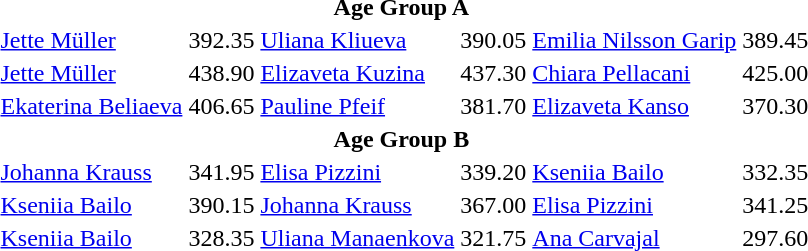<table>
<tr>
<th colspan=7>Age Group A</th>
</tr>
<tr>
<td></td>
<td><a href='#'>Jette Müller</a><br></td>
<td>392.35</td>
<td><a href='#'>Uliana Kliueva</a><br></td>
<td>390.05</td>
<td><a href='#'>Emilia Nilsson Garip</a><br></td>
<td>389.45</td>
</tr>
<tr>
<td></td>
<td><a href='#'>Jette Müller</a><br></td>
<td>438.90</td>
<td><a href='#'>Elizaveta Kuzina</a><br></td>
<td>437.30</td>
<td><a href='#'>Chiara Pellacani</a><br></td>
<td>425.00</td>
</tr>
<tr>
<td></td>
<td><a href='#'>Ekaterina Beliaeva</a><br></td>
<td>406.65</td>
<td><a href='#'>Pauline Pfeif</a><br></td>
<td>381.70</td>
<td><a href='#'>Elizaveta Kanso</a><br></td>
<td>370.30</td>
</tr>
<tr>
<th colspan=7>Age Group B</th>
</tr>
<tr>
<td></td>
<td><a href='#'>Johanna Krauss</a><br></td>
<td>341.95</td>
<td><a href='#'>Elisa Pizzini</a><br></td>
<td>339.20</td>
<td><a href='#'>Kseniia Bailo</a><br></td>
<td>332.35</td>
</tr>
<tr>
<td></td>
<td><a href='#'>Kseniia Bailo</a><br></td>
<td>390.15</td>
<td><a href='#'>Johanna Krauss</a><br></td>
<td>367.00</td>
<td><a href='#'>Elisa Pizzini</a><br></td>
<td>341.25</td>
</tr>
<tr>
<td></td>
<td><a href='#'>Kseniia Bailo</a><br></td>
<td>328.35</td>
<td><a href='#'>Uliana Manaenkova</a><br></td>
<td>321.75</td>
<td><a href='#'>Ana Carvajal</a><br></td>
<td>297.60</td>
</tr>
</table>
